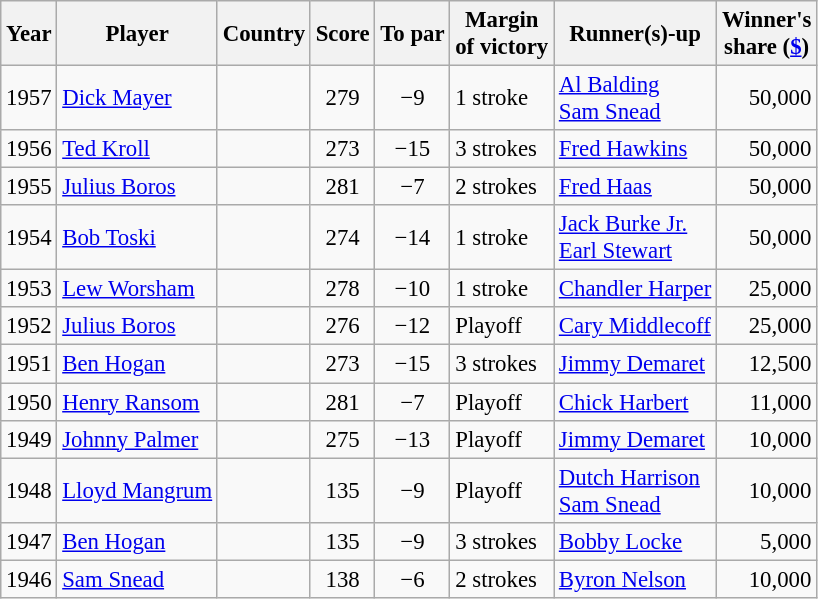<table class="wikitable" style="font-size:95%">
<tr>
<th>Year</th>
<th>Player</th>
<th>Country</th>
<th>Score</th>
<th>To par</th>
<th>Margin<br>of victory</th>
<th>Runner(s)-up</th>
<th>Winner's<br>share (<a href='#'>$</a>)</th>
</tr>
<tr>
<td>1957</td>
<td><a href='#'>Dick Mayer</a></td>
<td></td>
<td align=center>279</td>
<td align=center>−9</td>
<td>1 stroke</td>
<td> <a href='#'>Al Balding</a><br> <a href='#'>Sam Snead</a></td>
<td align=right>50,000</td>
</tr>
<tr>
<td>1956</td>
<td><a href='#'>Ted Kroll</a></td>
<td></td>
<td align=center>273</td>
<td align=center>−15</td>
<td>3 strokes</td>
<td> <a href='#'>Fred Hawkins</a></td>
<td align=right>50,000</td>
</tr>
<tr>
<td>1955</td>
<td><a href='#'>Julius Boros</a></td>
<td></td>
<td align=center>281</td>
<td align=center>−7</td>
<td>2 strokes</td>
<td> <a href='#'>Fred Haas</a></td>
<td align=right>50,000</td>
</tr>
<tr>
<td>1954</td>
<td><a href='#'>Bob Toski</a></td>
<td></td>
<td align=center>274</td>
<td align=center>−14</td>
<td>1 stroke</td>
<td> <a href='#'>Jack Burke Jr.</a><br> <a href='#'>Earl Stewart</a></td>
<td align=right>50,000</td>
</tr>
<tr>
<td>1953</td>
<td><a href='#'>Lew Worsham</a></td>
<td></td>
<td align=center>278</td>
<td align=center>−10</td>
<td>1 stroke</td>
<td> <a href='#'>Chandler Harper</a></td>
<td align=right>25,000</td>
</tr>
<tr>
<td>1952</td>
<td><a href='#'>Julius Boros</a></td>
<td></td>
<td align=center>276</td>
<td align=center>−12</td>
<td>Playoff</td>
<td> <a href='#'>Cary Middlecoff</a></td>
<td align=right>25,000</td>
</tr>
<tr>
<td>1951</td>
<td><a href='#'>Ben Hogan</a></td>
<td></td>
<td align=center>273</td>
<td align=center>−15</td>
<td>3 strokes</td>
<td> <a href='#'>Jimmy Demaret</a></td>
<td align=right>12,500</td>
</tr>
<tr>
<td>1950</td>
<td><a href='#'>Henry Ransom</a></td>
<td></td>
<td align=center>281</td>
<td align=center>−7</td>
<td>Playoff</td>
<td> <a href='#'>Chick Harbert</a></td>
<td align=right>11,000</td>
</tr>
<tr>
<td>1949</td>
<td><a href='#'>Johnny Palmer</a></td>
<td></td>
<td align=center>275</td>
<td align=center>−13</td>
<td>Playoff</td>
<td> <a href='#'>Jimmy Demaret</a></td>
<td align=right>10,000</td>
</tr>
<tr>
<td>1948</td>
<td><a href='#'>Lloyd Mangrum</a></td>
<td></td>
<td align=center>135</td>
<td align=center>−9</td>
<td>Playoff</td>
<td> <a href='#'>Dutch Harrison</a><br> <a href='#'>Sam Snead</a></td>
<td align=right>10,000</td>
</tr>
<tr>
<td>1947</td>
<td><a href='#'>Ben Hogan</a></td>
<td></td>
<td align=center>135</td>
<td align=center>−9</td>
<td>3 strokes</td>
<td> <a href='#'>Bobby Locke</a></td>
<td align=right>5,000</td>
</tr>
<tr>
<td>1946</td>
<td><a href='#'>Sam Snead</a></td>
<td></td>
<td align=center>138</td>
<td align=center>−6</td>
<td>2 strokes</td>
<td> <a href='#'>Byron Nelson</a></td>
<td align=right>10,000</td>
</tr>
</table>
